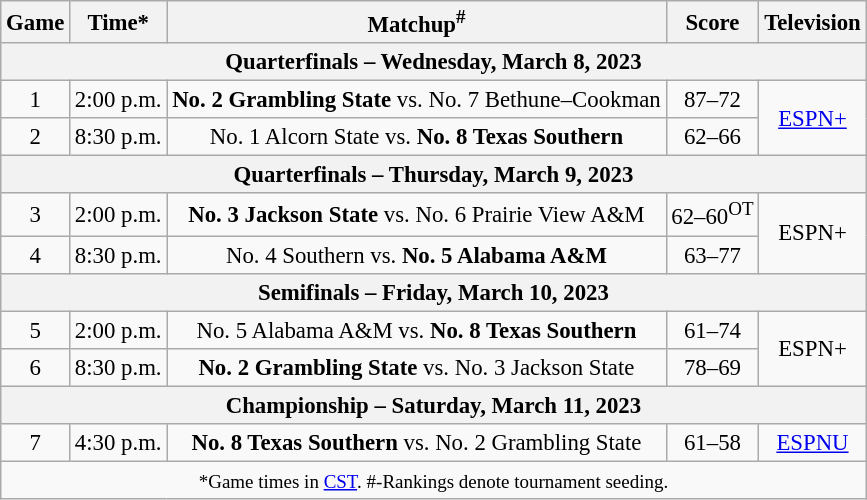<table class="wikitable" style="font-size: 95%;text-align:center">
<tr>
<th>Game</th>
<th>Time*</th>
<th>Matchup<sup>#</sup></th>
<th>Score</th>
<th>Television</th>
</tr>
<tr>
<th colspan="6">Quarterfinals – Wednesday, March 8, 2023</th>
</tr>
<tr>
<td>1</td>
<td>2:00 p.m.</td>
<td><strong>No. 2 Grambling State</strong> vs. No. 7 Bethune–Cookman</td>
<td>87–72</td>
<td rowspan="2"><a href='#'>ESPN+</a></td>
</tr>
<tr>
<td>2</td>
<td>8:30 p.m.</td>
<td>No. 1 Alcorn State vs. <strong>No. 8 Texas Southern</strong></td>
<td>62–66</td>
</tr>
<tr>
<th colspan="6">Quarterfinals – Thursday, March 9, 2023</th>
</tr>
<tr>
<td>3</td>
<td>2:00 p.m.</td>
<td><strong>No. 3 Jackson State</strong> vs. No. 6 Prairie View A&M</td>
<td>62–60<sup>OT</sup></td>
<td rowspan="2">ESPN+</td>
</tr>
<tr>
<td>4</td>
<td>8:30 p.m.</td>
<td>No. 4 Southern vs. <strong>No. 5 Alabama A&M</strong></td>
<td>63–77</td>
</tr>
<tr>
<th colspan="6">Semifinals – Friday, March 10, 2023</th>
</tr>
<tr>
<td>5</td>
<td>2:00 p.m.</td>
<td>No. 5 Alabama A&M vs. <strong>No. 8 Texas Southern</strong></td>
<td>61–74</td>
<td rowspan="2">ESPN+</td>
</tr>
<tr>
<td>6</td>
<td>8:30 p.m.</td>
<td><strong>No. 2 Grambling State</strong> vs. No. 3 Jackson State</td>
<td>78–69</td>
</tr>
<tr>
<th colspan="6">Championship – Saturday, March 11, 2023</th>
</tr>
<tr>
<td>7</td>
<td>4:30 p.m.</td>
<td><strong>No. 8 Texas Southern</strong> vs. No. 2 Grambling State</td>
<td>61–58</td>
<td rowspan="1"><a href='#'>ESPNU</a></td>
</tr>
<tr>
<td colspan="6"><small>*Game times in <a href='#'>CST</a>. #-Rankings denote tournament seeding.</small></td>
</tr>
</table>
